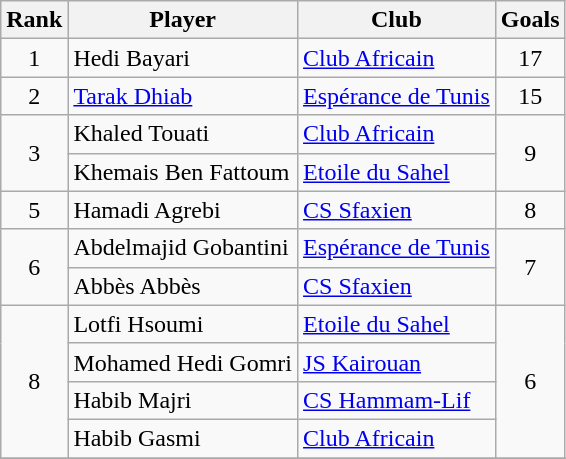<table class="wikitable" style="text-align:center">
<tr>
<th>Rank</th>
<th>Player</th>
<th>Club</th>
<th>Goals</th>
</tr>
<tr>
<td rowspan="1">1</td>
<td align="left"> Hedi Bayari</td>
<td align="left"><a href='#'>Club Africain</a></td>
<td>17</td>
</tr>
<tr>
<td rowspan="1">2</td>
<td align="left"> <a href='#'>Tarak Dhiab</a></td>
<td align="left"><a href='#'>Espérance de Tunis</a></td>
<td>15</td>
</tr>
<tr>
<td rowspan="2">3</td>
<td align="left"> Khaled Touati</td>
<td align="left"><a href='#'>Club Africain</a></td>
<td rowspan="2">9</td>
</tr>
<tr>
<td align="left"> Khemais Ben Fattoum</td>
<td align="left"><a href='#'>Etoile du Sahel</a></td>
</tr>
<tr>
<td rowspan="1">5</td>
<td align="left"> Hamadi Agrebi</td>
<td align="left"><a href='#'>CS Sfaxien</a></td>
<td>8</td>
</tr>
<tr>
<td rowspan="2">6</td>
<td align="left"> Abdelmajid Gobantini</td>
<td align="left"><a href='#'>Espérance de Tunis</a></td>
<td rowspan="2">7</td>
</tr>
<tr>
<td align="left"> Abbès Abbès</td>
<td align="left"><a href='#'>CS Sfaxien</a></td>
</tr>
<tr>
<td rowspan="4">8</td>
<td align="left"> Lotfi Hsoumi</td>
<td align="left"><a href='#'>Etoile du Sahel</a></td>
<td rowspan="4">6</td>
</tr>
<tr>
<td align="left"> Mohamed Hedi Gomri</td>
<td align="left"><a href='#'>JS Kairouan</a></td>
</tr>
<tr>
<td align="left"> Habib Majri</td>
<td align="left"><a href='#'>CS Hammam-Lif</a></td>
</tr>
<tr>
<td align="left"> Habib Gasmi</td>
<td align="left"><a href='#'>Club Africain</a></td>
</tr>
<tr>
</tr>
</table>
